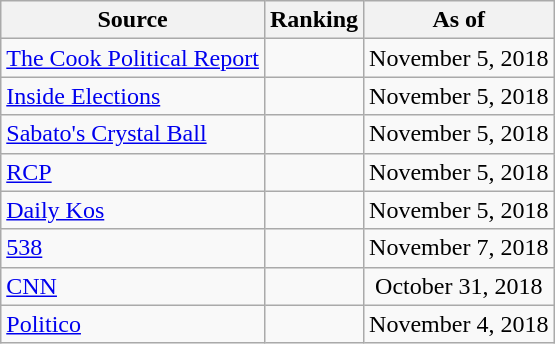<table class="wikitable" style="text-align:center">
<tr>
<th>Source</th>
<th>Ranking</th>
<th>As of</th>
</tr>
<tr>
<td align=left><a href='#'>The Cook Political Report</a></td>
<td></td>
<td>November 5, 2018</td>
</tr>
<tr>
<td align=left><a href='#'>Inside Elections</a></td>
<td></td>
<td>November 5, 2018</td>
</tr>
<tr>
<td align=left><a href='#'>Sabato's Crystal Ball</a></td>
<td></td>
<td>November 5, 2018</td>
</tr>
<tr>
<td align="left"><a href='#'>RCP</a></td>
<td></td>
<td>November 5, 2018</td>
</tr>
<tr>
<td align="left"><a href='#'>Daily Kos</a></td>
<td></td>
<td>November 5, 2018</td>
</tr>
<tr>
<td align="left"><a href='#'>538</a></td>
<td></td>
<td>November 7, 2018</td>
</tr>
<tr>
<td align="left"><a href='#'>CNN</a></td>
<td></td>
<td>October 31, 2018</td>
</tr>
<tr>
<td align="left"><a href='#'>Politico</a></td>
<td></td>
<td>November 4, 2018</td>
</tr>
</table>
